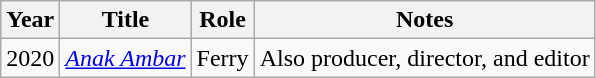<table class="wikitable sortable">
<tr>
<th>Year</th>
<th>Title</th>
<th>Role</th>
<th>Notes</th>
</tr>
<tr>
<td>2020</td>
<td><em><a href='#'>Anak Ambar</a></em> <br></td>
<td>Ferry</td>
<td>Also producer, director, and editor</td>
</tr>
</table>
